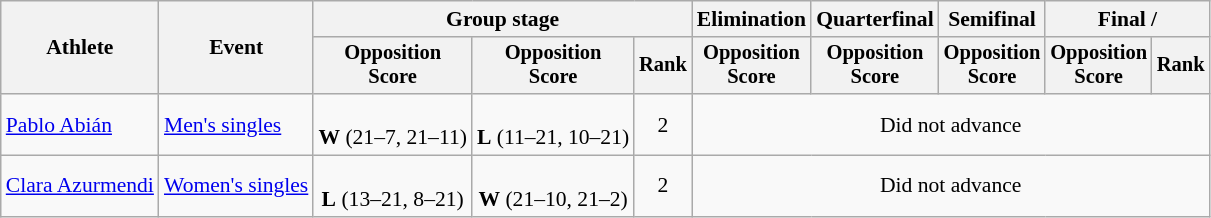<table class="wikitable" style="font-size:90%">
<tr>
<th rowspan=2>Athlete</th>
<th rowspan=2>Event</th>
<th colspan=3>Group stage</th>
<th>Elimination</th>
<th>Quarterfinal</th>
<th>Semifinal</th>
<th colspan=2>Final / </th>
</tr>
<tr style="font-size:95%">
<th>Opposition<br>Score</th>
<th>Opposition<br>Score</th>
<th>Rank</th>
<th>Opposition<br>Score</th>
<th>Opposition<br>Score</th>
<th>Opposition<br>Score</th>
<th>Opposition<br>Score</th>
<th>Rank</th>
</tr>
<tr align=center>
<td align=left><a href='#'>Pablo Abián</a></td>
<td align="left"><a href='#'>Men's singles</a></td>
<td><br><strong>W</strong> (21–7, 21–11)</td>
<td><br><strong>L</strong> (11–21, 10–21)</td>
<td>2</td>
<td colspan=5>Did not advance</td>
</tr>
<tr align=center>
<td align=left><a href='#'>Clara Azurmendi</a></td>
<td align="left"><a href='#'>Women's singles</a></td>
<td><br><strong>L</strong> (13–21, 8–21)</td>
<td><br><strong>W</strong> (21–10, 21–2)</td>
<td>2</td>
<td colspan=5>Did not advance</td>
</tr>
</table>
